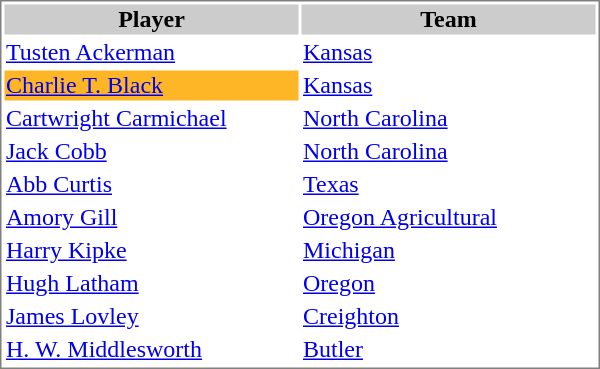<table style="width:400px;border:1px solid gray">
<tr>
<th style="background:#CCCCCC;width:50%">Player</th>
<th style="background:#CCCCCC;width:50%">Team</th>
</tr>
<tr>
<td><a href='#'>Tusten Ackerman</a></td>
<td><a href='#'>Kansas</a></td>
</tr>
<tr>
<td style="background-color:#ffb626"><a href='#'>Charlie T. Black</a></td>
<td><a href='#'>Kansas</a></td>
</tr>
<tr>
<td><a href='#'>Cartwright Carmichael</a></td>
<td><a href='#'>North Carolina</a></td>
</tr>
<tr>
<td><a href='#'>Jack Cobb</a></td>
<td><a href='#'>North Carolina</a></td>
</tr>
<tr>
<td><a href='#'>Abb Curtis</a></td>
<td><a href='#'>Texas</a></td>
</tr>
<tr>
<td><a href='#'>Amory Gill</a></td>
<td><a href='#'>Oregon Agricultural</a></td>
</tr>
<tr>
<td><a href='#'>Harry Kipke</a></td>
<td><a href='#'>Michigan</a></td>
</tr>
<tr>
<td><a href='#'>Hugh Latham</a></td>
<td><a href='#'>Oregon</a></td>
</tr>
<tr>
<td><a href='#'>James Lovley</a></td>
<td><a href='#'>Creighton</a></td>
</tr>
<tr>
<td><a href='#'>H. W. Middlesworth</a></td>
<td><a href='#'>Butler</a></td>
</tr>
</table>
